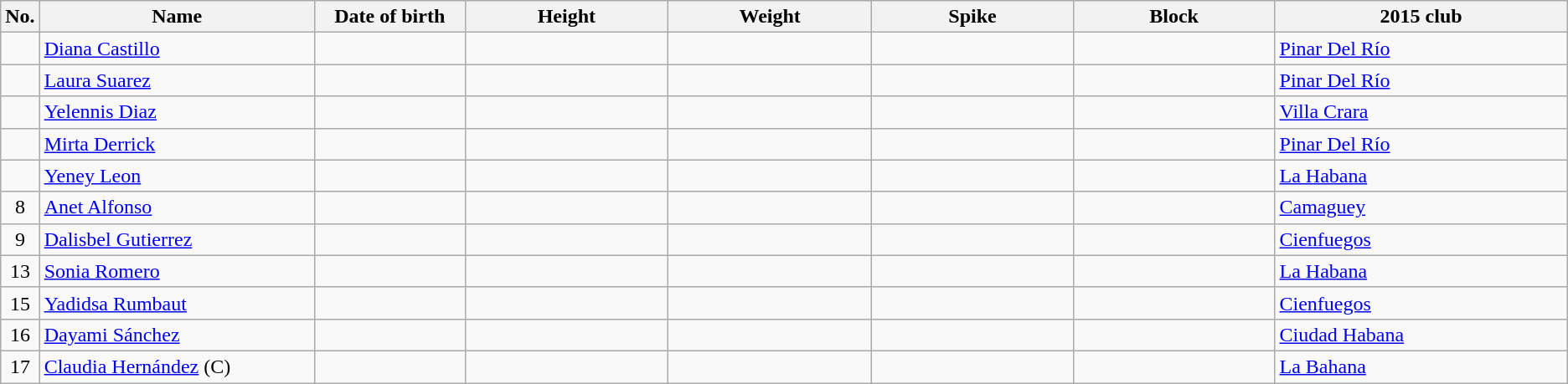<table class="wikitable sortable" style="text-align:center;">
<tr>
<th>No.</th>
<th style="width:15em">Name</th>
<th style="width:8em">Date of birth</th>
<th style="width:11em">Height</th>
<th style="width:11em">Weight</th>
<th style="width:11em">Spike</th>
<th style="width:11em">Block</th>
<th style="width:16em">2015 club</th>
</tr>
<tr>
<td></td>
<td align=left><a href='#'>Diana Castillo</a></td>
<td align=right></td>
<td></td>
<td></td>
<td></td>
<td></td>
<td align=left> <a href='#'>Pinar Del Río</a></td>
</tr>
<tr>
<td></td>
<td align=left><a href='#'>Laura Suarez</a></td>
<td align=right></td>
<td></td>
<td></td>
<td></td>
<td></td>
<td align=left> <a href='#'>Pinar Del Río</a></td>
</tr>
<tr>
<td></td>
<td align=left><a href='#'>Yelennis Diaz</a></td>
<td align=right></td>
<td></td>
<td></td>
<td></td>
<td></td>
<td align=left> <a href='#'>Villa Crara</a></td>
</tr>
<tr>
<td></td>
<td align=left><a href='#'>Mirta Derrick</a></td>
<td align=right></td>
<td></td>
<td></td>
<td></td>
<td></td>
<td align=left> <a href='#'>Pinar Del Río</a></td>
</tr>
<tr>
<td></td>
<td align=left><a href='#'>Yeney Leon</a></td>
<td align=right></td>
<td></td>
<td></td>
<td></td>
<td></td>
<td align=left> <a href='#'>La Habana</a></td>
</tr>
<tr>
<td>8</td>
<td align=left><a href='#'>Anet Alfonso</a></td>
<td align=right></td>
<td></td>
<td></td>
<td></td>
<td></td>
<td align=left> <a href='#'>Camaguey</a></td>
</tr>
<tr>
<td>9</td>
<td align=left><a href='#'>Dalisbel Gutierrez</a></td>
<td align=right></td>
<td></td>
<td></td>
<td></td>
<td></td>
<td align=left> <a href='#'>Cienfuegos</a></td>
</tr>
<tr>
<td>13</td>
<td align=left><a href='#'>Sonia Romero</a></td>
<td align=right></td>
<td></td>
<td></td>
<td></td>
<td></td>
<td align=left> <a href='#'>La Habana</a></td>
</tr>
<tr>
<td>15</td>
<td align=left><a href='#'>Yadidsa Rumbaut</a></td>
<td align=right></td>
<td></td>
<td></td>
<td></td>
<td></td>
<td align=left> <a href='#'>Cienfuegos</a></td>
</tr>
<tr>
<td>16</td>
<td align=left><a href='#'>Dayami Sánchez</a></td>
<td align=right></td>
<td></td>
<td></td>
<td></td>
<td></td>
<td align=left> <a href='#'>Ciudad Habana</a></td>
</tr>
<tr>
<td>17</td>
<td align=left><a href='#'>Claudia Hernández</a> (C)</td>
<td align=right></td>
<td></td>
<td></td>
<td></td>
<td></td>
<td align=left> <a href='#'>La Bahana</a></td>
</tr>
</table>
